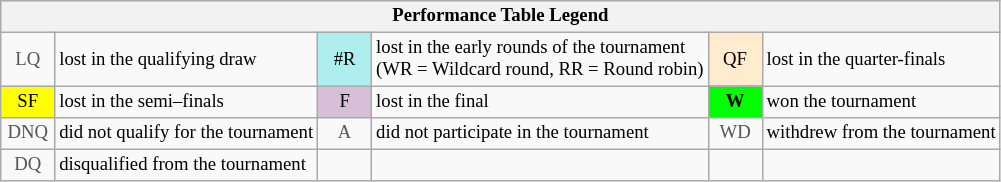<table class="wikitable" style="font-size:78%;">
<tr bgcolor="#efefef">
<th colspan="6">Performance Table Legend</th>
</tr>
<tr>
<td align="center" style="color:#555555;" width="30">LQ</td>
<td>lost in the qualifying draw</td>
<td align="center" style="background:#afeeee;">#R</td>
<td>lost in the early rounds of the tournament<br>(WR = Wildcard round, RR = Round robin)</td>
<td align="center" style="background:#ffebcd;">QF</td>
<td>lost in the quarter-finals</td>
</tr>
<tr>
<td align="center" style="background:yellow;">SF</td>
<td>lost in the semi–finals</td>
<td align="center" style="background:#D8BFD8;">F</td>
<td>lost in the final</td>
<td align="center" style="background:#00ff00;"><strong>W</strong></td>
<td>won the tournament</td>
</tr>
<tr>
<td align="center" style="color:#555555;" width="30">DNQ</td>
<td>did not qualify for the tournament</td>
<td align="center" style="color:#555555;" width="30">A</td>
<td>did not participate in the tournament</td>
<td align="center" style="color:#555555;" width="30">WD</td>
<td>withdrew from the tournament</td>
</tr>
<tr>
<td align="center" style="color:#555555;" width="30">DQ</td>
<td>disqualified from the tournament</td>
<td></td>
<td></td>
<td></td>
<td></td>
</tr>
</table>
